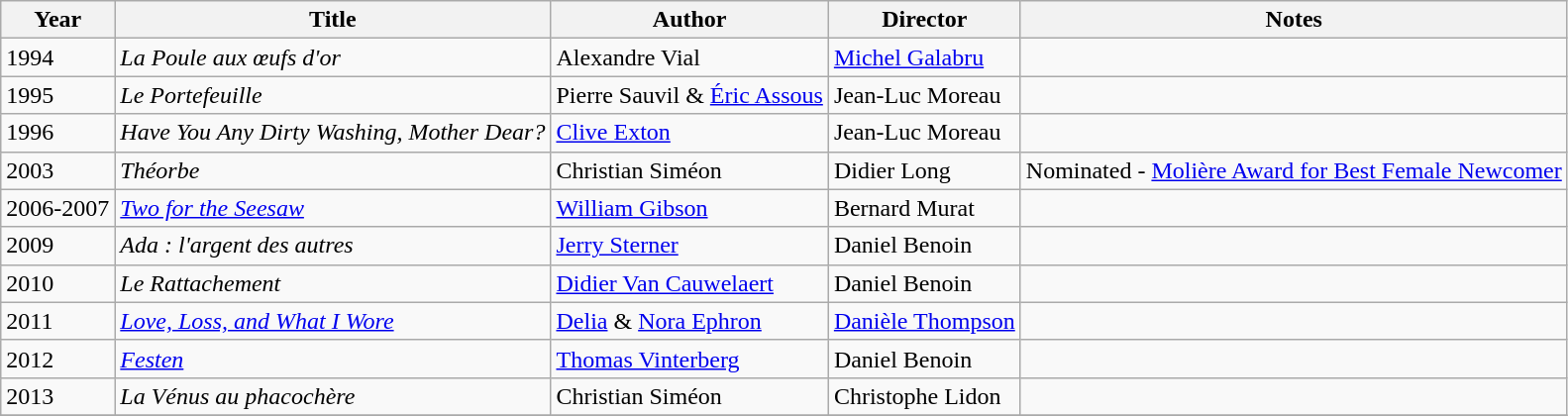<table class="wikitable">
<tr>
<th>Year</th>
<th>Title</th>
<th>Author</th>
<th>Director</th>
<th>Notes</th>
</tr>
<tr>
<td>1994</td>
<td><em>La Poule aux œufs d'or</em></td>
<td>Alexandre Vial</td>
<td><a href='#'>Michel Galabru</a></td>
<td></td>
</tr>
<tr>
<td>1995</td>
<td><em>Le Portefeuille</em></td>
<td>Pierre Sauvil & <a href='#'>Éric Assous</a></td>
<td>Jean-Luc Moreau</td>
<td></td>
</tr>
<tr>
<td>1996</td>
<td><em>Have You Any Dirty Washing, Mother Dear?</em></td>
<td><a href='#'>Clive Exton</a></td>
<td>Jean-Luc Moreau</td>
<td></td>
</tr>
<tr>
<td>2003</td>
<td><em>Théorbe</em></td>
<td>Christian Siméon</td>
<td>Didier Long</td>
<td>Nominated - <a href='#'>Molière Award for Best Female Newcomer</a></td>
</tr>
<tr>
<td>2006-2007</td>
<td><em><a href='#'>Two for the Seesaw</a></em></td>
<td><a href='#'>William Gibson</a></td>
<td>Bernard Murat</td>
<td></td>
</tr>
<tr>
<td>2009</td>
<td><em>Ada : l'argent des autres</em></td>
<td><a href='#'>Jerry Sterner</a></td>
<td>Daniel Benoin</td>
<td></td>
</tr>
<tr>
<td>2010</td>
<td><em>Le Rattachement</em></td>
<td><a href='#'>Didier Van Cauwelaert</a></td>
<td>Daniel Benoin</td>
<td></td>
</tr>
<tr>
<td>2011</td>
<td><em><a href='#'>Love, Loss, and What I Wore</a></em></td>
<td><a href='#'>Delia</a> & <a href='#'>Nora Ephron</a></td>
<td><a href='#'>Danièle Thompson</a></td>
<td></td>
</tr>
<tr>
<td>2012</td>
<td><em><a href='#'>Festen</a></em></td>
<td><a href='#'>Thomas Vinterberg</a></td>
<td>Daniel Benoin</td>
<td></td>
</tr>
<tr>
<td>2013</td>
<td><em>La Vénus au phacochère</em></td>
<td>Christian Siméon</td>
<td>Christophe Lidon</td>
<td></td>
</tr>
<tr>
</tr>
</table>
